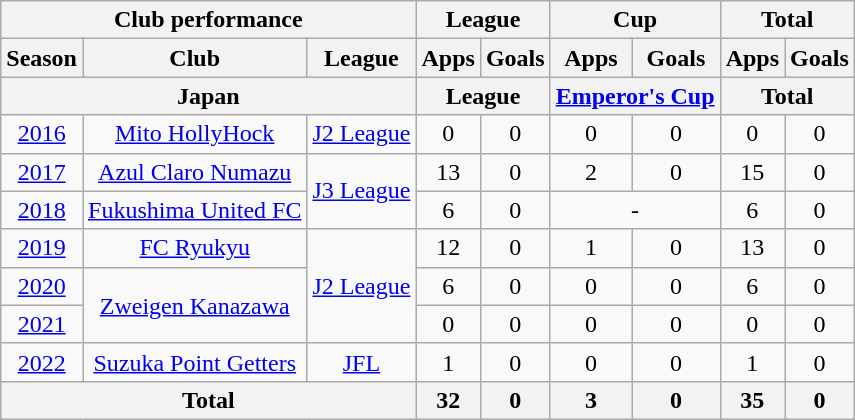<table class="wikitable" style="text-align:center;">
<tr>
<th colspan="3">Club performance</th>
<th colspan="2">League</th>
<th colspan="2">Cup</th>
<th colspan="2">Total</th>
</tr>
<tr>
<th>Season</th>
<th>Club</th>
<th>League</th>
<th>Apps</th>
<th>Goals</th>
<th>Apps</th>
<th>Goals</th>
<th>Apps</th>
<th>Goals</th>
</tr>
<tr>
<th colspan="3">Japan</th>
<th colspan="2">League</th>
<th colspan="2"><a href='#'>Emperor's Cup</a></th>
<th colspan="2">Total</th>
</tr>
<tr>
<td><a href='#'>2016</a></td>
<td><a href='#'>Mito HollyHock</a></td>
<td><a href='#'>J2 League</a></td>
<td>0</td>
<td>0</td>
<td>0</td>
<td>0</td>
<td>0</td>
<td>0</td>
</tr>
<tr>
<td><a href='#'>2017</a></td>
<td><a href='#'>Azul Claro Numazu</a></td>
<td rowspan="2"><a href='#'>J3 League</a></td>
<td>13</td>
<td>0</td>
<td>2</td>
<td>0</td>
<td>15</td>
<td>0</td>
</tr>
<tr>
<td><a href='#'>2018</a></td>
<td><a href='#'>Fukushima United FC</a></td>
<td>6</td>
<td>0</td>
<td colspan="2">-</td>
<td>6</td>
<td>0</td>
</tr>
<tr>
<td><a href='#'>2019</a></td>
<td><a href='#'>FC Ryukyu</a></td>
<td rowspan="3"><a href='#'>J2 League</a></td>
<td>12</td>
<td>0</td>
<td>1</td>
<td>0</td>
<td>13</td>
<td>0</td>
</tr>
<tr>
<td><a href='#'>2020</a></td>
<td rowspan="2"><a href='#'>Zweigen Kanazawa</a></td>
<td>6</td>
<td>0</td>
<td>0</td>
<td>0</td>
<td>6</td>
<td>0</td>
</tr>
<tr>
<td><a href='#'>2021</a></td>
<td>0</td>
<td>0</td>
<td>0</td>
<td>0</td>
<td>0</td>
<td>0</td>
</tr>
<tr>
<td><a href='#'>2022</a></td>
<td><a href='#'>Suzuka Point Getters</a></td>
<td><a href='#'>JFL</a></td>
<td>1</td>
<td>0</td>
<td>0</td>
<td>0</td>
<td>1</td>
<td>0</td>
</tr>
<tr>
<th colspan="3">Total</th>
<th>32</th>
<th>0</th>
<th>3</th>
<th>0</th>
<th>35</th>
<th>0</th>
</tr>
</table>
